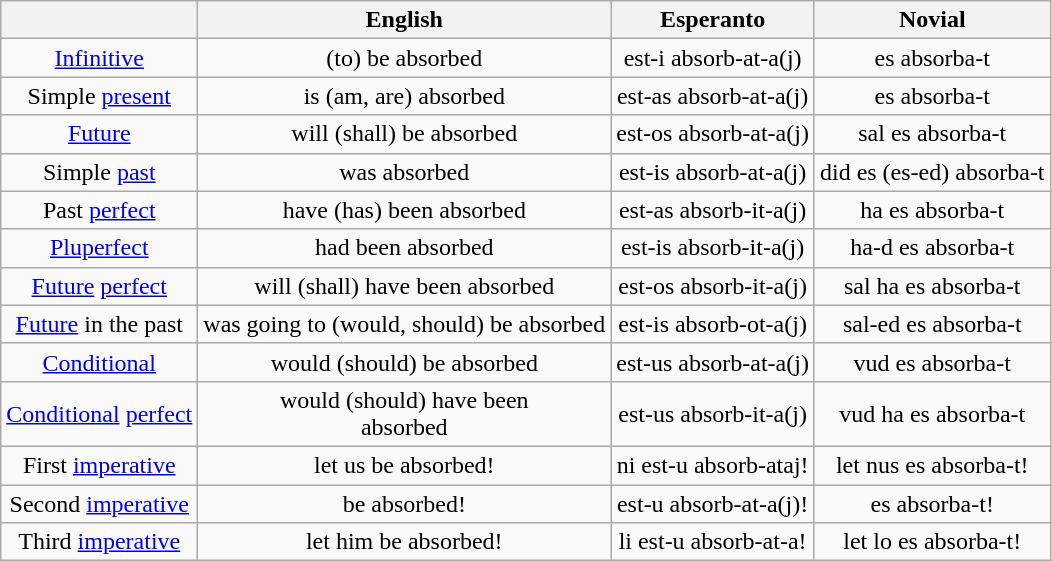<table class="wikitable" style="text-align:center;">
<tr>
<th></th>
<th>English</th>
<th>Esperanto</th>
<th>Novial</th>
</tr>
<tr>
<td><a href='#'>Infinitive</a></td>
<td>(to) be absorbed</td>
<td>est-i absorb-at-a(j)</td>
<td>es absorba-t</td>
</tr>
<tr>
<td>Simple <a href='#'>present</a></td>
<td>is (am, are) absorbed</td>
<td>est-as absorb-at-a(j)</td>
<td>es absorba-t</td>
</tr>
<tr>
<td><a href='#'>Future</a></td>
<td>will (shall) be absorbed</td>
<td>est-os absorb-at-a(j)</td>
<td>sal es absorba-t</td>
</tr>
<tr>
<td>Simple <a href='#'>past</a></td>
<td>was absorbed</td>
<td>est-is absorb-at-a(j)</td>
<td>did es (es-ed) absorba-t</td>
</tr>
<tr>
<td>Past <a href='#'>perfect</a></td>
<td>have (has) been absorbed</td>
<td>est-as absorb-it-a(j)</td>
<td>ha es absorba-t</td>
</tr>
<tr>
<td><a href='#'>Pluperfect</a></td>
<td>had been absorbed</td>
<td>est-is absorb-it-a(j)</td>
<td>ha-d es absorba-t</td>
</tr>
<tr>
<td><a href='#'>Future</a> <a href='#'>perfect</a></td>
<td>will (shall) have been absorbed</td>
<td>est-os absorb-it-a(j)</td>
<td>sal ha es absorba-t</td>
</tr>
<tr>
<td><a href='#'>Future</a> in the past</td>
<td>was going to (would, should) be absorbed</td>
<td>est-is absorb-ot-a(j)</td>
<td>sal-ed es absorba-t</td>
</tr>
<tr>
<td><a href='#'>Conditional</a></td>
<td>would (should) be absorbed</td>
<td>est-us absorb-at-a(j)</td>
<td>vud es absorba-t</td>
</tr>
<tr>
<td><a href='#'>Conditional</a> <a href='#'>perfect</a></td>
<td>would (should) have been <br>absorbed</td>
<td>est-us absorb-it-a(j)</td>
<td>vud ha es absorba-t</td>
</tr>
<tr>
<td>First <a href='#'>imperative</a></td>
<td>let us be absorbed!</td>
<td>ni est-u absorb-ataj!</td>
<td>let nus es absorba-t!</td>
</tr>
<tr>
<td>Second <a href='#'>imperative</a></td>
<td>be absorbed!</td>
<td>est-u absorb-at-a(j)!</td>
<td>es absorba-t!</td>
</tr>
<tr>
<td>Third <a href='#'>imperative</a></td>
<td>let him be absorbed!</td>
<td>li est-u absorb-at-a!</td>
<td>let lo es absorba-t!</td>
</tr>
</table>
